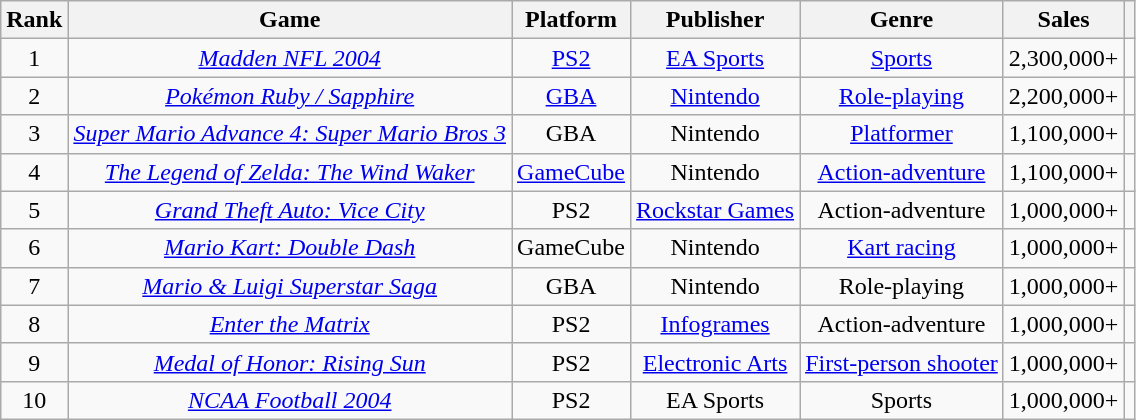<table class="wikitable sortable" style="text-align:center">
<tr>
<th>Rank</th>
<th>Game</th>
<th>Platform</th>
<th>Publisher</th>
<th>Genre</th>
<th>Sales</th>
<th class="unsortable"></th>
</tr>
<tr>
<td>1</td>
<td><em><a href='#'>Madden NFL 2004</a></em></td>
<td><a href='#'>PS2</a></td>
<td><a href='#'>EA Sports</a></td>
<td><a href='#'>Sports</a></td>
<td>2,300,000+</td>
<td></td>
</tr>
<tr>
<td>2</td>
<td><em><a href='#'>Pokémon Ruby / Sapphire</a></em></td>
<td><a href='#'>GBA</a></td>
<td><a href='#'>Nintendo</a></td>
<td><a href='#'>Role-playing</a></td>
<td>2,200,000+</td>
<td></td>
</tr>
<tr>
<td>3</td>
<td><em><a href='#'>Super Mario Advance 4: Super Mario Bros 3</a></em></td>
<td>GBA</td>
<td>Nintendo</td>
<td><a href='#'>Platformer</a></td>
<td>1,100,000+</td>
<td></td>
</tr>
<tr>
<td>4</td>
<td><em><a href='#'>The Legend of Zelda: The Wind Waker</a></em></td>
<td><a href='#'>GameCube</a></td>
<td>Nintendo</td>
<td><a href='#'>Action-adventure</a></td>
<td>1,100,000+</td>
<td></td>
</tr>
<tr>
<td>5</td>
<td><em><a href='#'>Grand Theft Auto: Vice City</a></em></td>
<td>PS2</td>
<td><a href='#'>Rockstar Games</a></td>
<td>Action-adventure</td>
<td>1,000,000+</td>
<td></td>
</tr>
<tr>
<td>6</td>
<td><em><a href='#'>Mario Kart: Double Dash</a></em></td>
<td>GameCube</td>
<td>Nintendo</td>
<td><a href='#'>Kart racing</a></td>
<td>1,000,000+</td>
<td></td>
</tr>
<tr>
<td>7</td>
<td><em><a href='#'>Mario & Luigi Superstar Saga</a></em></td>
<td>GBA</td>
<td>Nintendo</td>
<td>Role-playing</td>
<td>1,000,000+</td>
<td></td>
</tr>
<tr>
<td>8</td>
<td><em><a href='#'>Enter the Matrix</a></em></td>
<td>PS2</td>
<td><a href='#'>Infogrames</a></td>
<td>Action-adventure</td>
<td>1,000,000+</td>
<td></td>
</tr>
<tr>
<td>9</td>
<td><em><a href='#'>Medal of Honor: Rising Sun</a></em></td>
<td>PS2</td>
<td><a href='#'>Electronic Arts</a></td>
<td><a href='#'>First-person shooter</a></td>
<td>1,000,000+</td>
<td></td>
</tr>
<tr>
<td>10</td>
<td><em><a href='#'>NCAA Football 2004</a></em></td>
<td>PS2</td>
<td>EA Sports</td>
<td>Sports</td>
<td>1,000,000+</td>
<td></td>
</tr>
</table>
